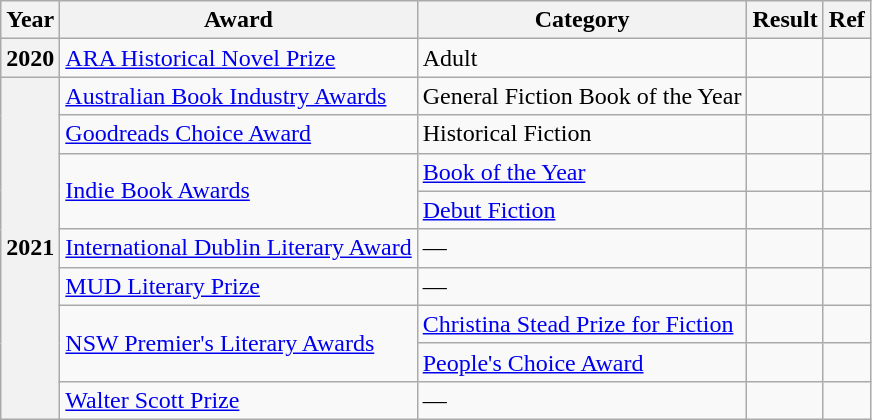<table class="wikitable sortable">
<tr>
<th>Year</th>
<th>Award</th>
<th>Category</th>
<th>Result</th>
<th>Ref</th>
</tr>
<tr>
<th>2020</th>
<td><a href='#'>ARA Historical Novel Prize</a></td>
<td>Adult</td>
<td></td>
<td></td>
</tr>
<tr>
<th rowspan="9">2021</th>
<td><a href='#'>Australian Book Industry Awards</a></td>
<td>General Fiction Book of the Year</td>
<td></td>
<td></td>
</tr>
<tr>
<td><a href='#'>Goodreads Choice Award</a></td>
<td>Historical Fiction</td>
<td></td>
<td></td>
</tr>
<tr>
<td rowspan="2"><a href='#'>Indie Book Awards</a></td>
<td><a href='#'>Book of the Year</a></td>
<td></td>
<td></td>
</tr>
<tr>
<td><a href='#'>Debut Fiction</a></td>
<td></td>
<td></td>
</tr>
<tr>
<td><a href='#'>International Dublin Literary Award</a></td>
<td>—</td>
<td></td>
<td></td>
</tr>
<tr>
<td><a href='#'>MUD Literary Prize</a></td>
<td>—</td>
<td></td>
<td></td>
</tr>
<tr>
<td rowspan=2><a href='#'>NSW Premier's Literary Awards</a></td>
<td><a href='#'>Christina Stead Prize for Fiction</a></td>
<td></td>
<td></td>
</tr>
<tr>
<td><a href='#'>People's Choice Award</a></td>
<td></td>
<td></td>
</tr>
<tr>
<td><a href='#'>Walter Scott Prize</a></td>
<td>—</td>
<td></td>
<td></td>
</tr>
</table>
